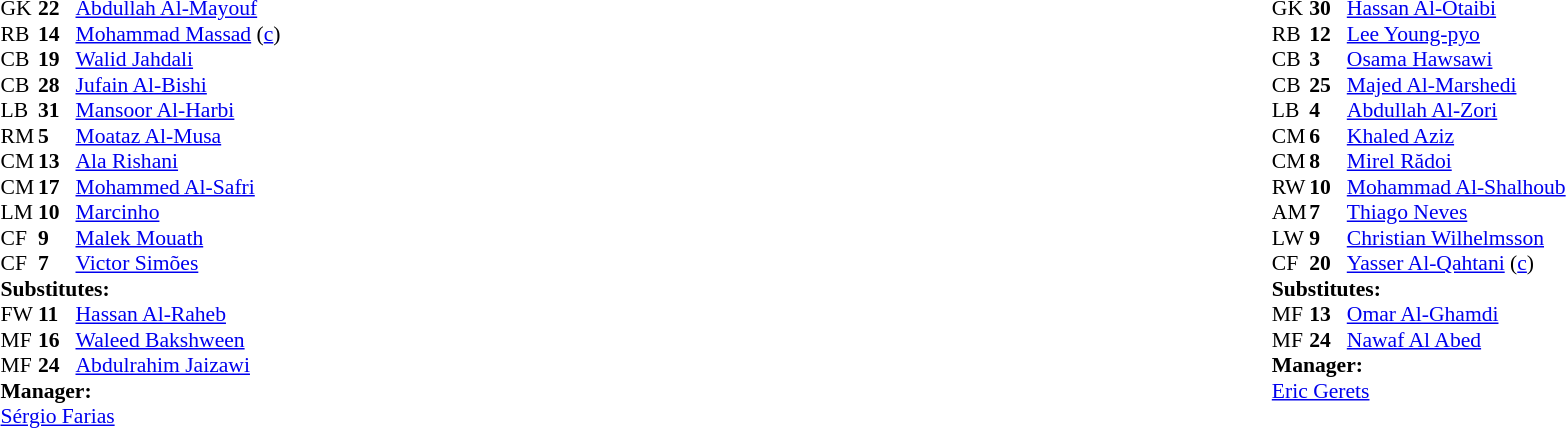<table width="100%">
<tr>
<td valign="top" width="50%"><br><table style="font-size:90%" cellspacing="0" cellpadding="0">
<tr>
<td colspan="4"></td>
</tr>
<tr>
<th width=25></th>
<th width=25></th>
</tr>
<tr>
<td>GK</td>
<td><strong>22</strong></td>
<td> <a href='#'>Abdullah Al-Mayouf</a></td>
</tr>
<tr>
<td>RB</td>
<td><strong>14</strong></td>
<td> <a href='#'>Mohammad Massad</a> (<a href='#'>c</a>)</td>
</tr>
<tr>
<td>CB</td>
<td><strong>19</strong></td>
<td> <a href='#'>Walid Jahdali</a></td>
<td></td>
</tr>
<tr>
<td>CB</td>
<td><strong>28</strong></td>
<td> <a href='#'>Jufain Al-Bishi</a></td>
</tr>
<tr>
<td>LB</td>
<td><strong>31</strong></td>
<td> <a href='#'>Mansoor Al-Harbi</a></td>
<td></td>
</tr>
<tr>
<td>RM</td>
<td><strong>5</strong></td>
<td> <a href='#'>Moataz Al-Musa</a></td>
</tr>
<tr>
<td>CM</td>
<td><strong>13</strong></td>
<td> <a href='#'>Ala Rishani</a></td>
<td></td>
<td></td>
</tr>
<tr>
<td>CM</td>
<td><strong>17</strong></td>
<td> <a href='#'>Mohammed Al-Safri</a></td>
<td></td>
<td></td>
</tr>
<tr>
<td>LM</td>
<td><strong>10</strong></td>
<td> <a href='#'>Marcinho</a></td>
</tr>
<tr>
<td>CF</td>
<td><strong>9</strong></td>
<td> <a href='#'>Malek Mouath</a></td>
<td></td>
<td></td>
</tr>
<tr>
<td>CF</td>
<td><strong>7</strong></td>
<td> <a href='#'>Victor Simões</a></td>
</tr>
<tr>
<td colspan=4><strong>Substitutes:</strong></td>
</tr>
<tr>
<td>FW</td>
<td><strong>11</strong></td>
<td> <a href='#'>Hassan Al-Raheb</a></td>
<td></td>
<td></td>
</tr>
<tr>
<td>MF</td>
<td><strong>16</strong></td>
<td> <a href='#'>Waleed Bakshween</a></td>
<td></td>
<td></td>
</tr>
<tr>
<td>MF</td>
<td><strong>24</strong></td>
<td> <a href='#'>Abdulrahim Jaizawi</a></td>
<td></td>
<td></td>
</tr>
<tr>
<td colspan=4><strong>Manager:</strong></td>
</tr>
<tr>
<td colspan=4> <a href='#'>Sérgio Farias</a></td>
</tr>
</table>
</td>
<td valign="top"></td>
<td valign="top" width="50%"><br><table style="font-size:90%; margin:auto" cellspacing="0" cellpadding="0" align="center">
<tr>
<td colspan="4"></td>
</tr>
<tr>
<th width=25></th>
<th width=25></th>
</tr>
<tr>
<td>GK</td>
<td><strong>30</strong></td>
<td> <a href='#'>Hassan Al-Otaibi</a></td>
</tr>
<tr>
<td>RB</td>
<td><strong>12</strong></td>
<td> <a href='#'>Lee Young-pyo</a></td>
<td></td>
</tr>
<tr>
<td>CB</td>
<td><strong>3</strong></td>
<td> <a href='#'>Osama Hawsawi</a></td>
</tr>
<tr>
<td>CB</td>
<td><strong>25</strong></td>
<td> <a href='#'>Majed Al-Marshedi</a></td>
</tr>
<tr>
<td>LB</td>
<td><strong>4</strong></td>
<td> <a href='#'>Abdullah Al-Zori</a></td>
</tr>
<tr>
<td>CM</td>
<td><strong>6</strong></td>
<td> <a href='#'>Khaled Aziz</a></td>
</tr>
<tr>
<td>CM</td>
<td><strong>8</strong></td>
<td> <a href='#'>Mirel Rădoi</a></td>
<td></td>
</tr>
<tr>
<td>RW</td>
<td><strong>10</strong></td>
<td> <a href='#'>Mohammad Al-Shalhoub</a></td>
<td></td>
<td></td>
</tr>
<tr>
<td>AM</td>
<td><strong>7</strong></td>
<td> <a href='#'>Thiago Neves</a></td>
<td></td>
<td></td>
</tr>
<tr>
<td>LW</td>
<td><strong>9</strong></td>
<td> <a href='#'>Christian Wilhelmsson</a></td>
</tr>
<tr>
<td>CF</td>
<td><strong>20</strong></td>
<td> <a href='#'>Yasser Al-Qahtani</a> (<a href='#'>c</a>)</td>
</tr>
<tr>
<td colspan=4><strong>Substitutes:</strong></td>
</tr>
<tr>
<td>MF</td>
<td><strong>13</strong></td>
<td> <a href='#'>Omar Al-Ghamdi</a></td>
<td></td>
<td></td>
</tr>
<tr>
<td>MF</td>
<td><strong>24</strong></td>
<td> <a href='#'>Nawaf Al Abed</a></td>
<td></td>
<td></td>
</tr>
<tr>
<td colspan=4><strong>Manager:</strong></td>
</tr>
<tr>
<td colspan=4> <a href='#'>Eric Gerets</a></td>
</tr>
</table>
</td>
</tr>
</table>
